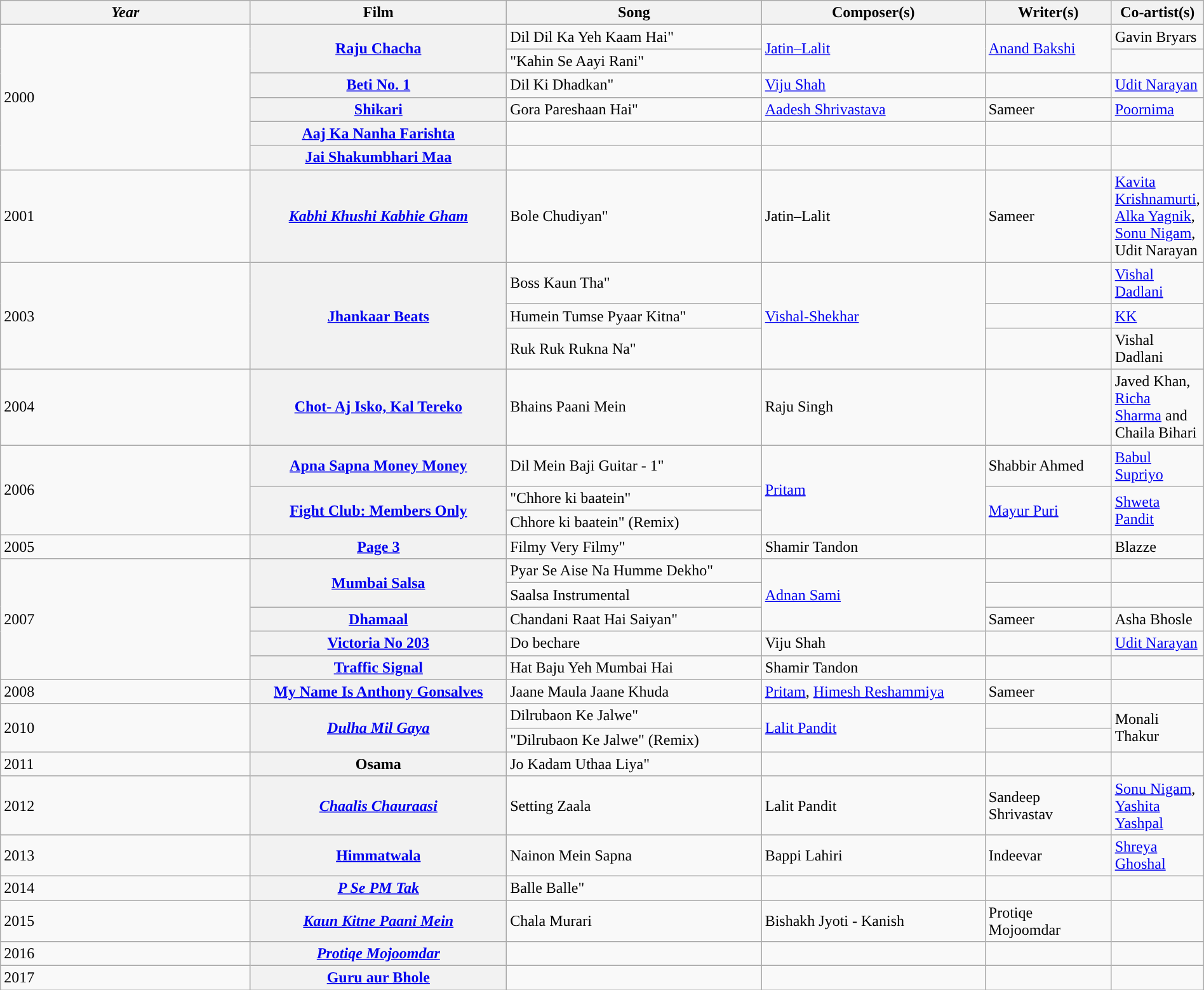<table class="wikitable plainrowheaders" style="width:100%;" textcolor:#000;">
<tr style="background:#b0e0e66;">
<th scope=”col" style="width:23%;"><em>Year</em></th>
<th scope="col" style="width:23%;"><strong>Film</strong></th>
<th scope="col" style="width:23%;"><strong>Song</strong></th>
<th scope="col" style="width:20%;"><strong>Composer(s)</strong></th>
<th scope="col" style="width:16%;"><strong>Writer(s)</strong></th>
<th scope="col" style="width:18%;"><strong>Co-artist(s)</strong></th>
</tr>
<tr>
<td rowspan=6>2000</td>
<th Rowspan=2><a href='#'>Raju Chacha</a></th>
<td>Dil Dil Ka Yeh Kaam Hai"</td>
<td rowspan=2><a href='#'>Jatin–Lalit</a></td>
<td rowspan=2><a href='#'>Anand Bakshi</a></td>
<td>Gavin Bryars</td>
</tr>
<tr>
<td>"Kahin Se Aayi Rani"</td>
<td></td>
</tr>
<tr>
<th><a href='#'>Beti No. 1</a></th>
<td>Dil Ki Dhadkan"</td>
<td><a href='#'>Viju Shah</a></td>
<td></td>
<td><a href='#'>Udit Narayan</a></td>
</tr>
<tr>
<th><a href='#'>Shikari</a></th>
<td>Gora Pareshaan Hai"</td>
<td><a href='#'>Aadesh Shrivastava</a></td>
<td>Sameer</td>
<td><a href='#'>Poornima</a></td>
</tr>
<tr>
<th><a href='#'>Aaj Ka Nanha Farishta</a></th>
<td></td>
<td></td>
<td></td>
<td></td>
</tr>
<tr>
<th><a href='#'>Jai Shakumbhari Maa</a></th>
<td></td>
<td></td>
<td></td>
<td></td>
</tr>
<tr>
<td>2001</td>
<th><em><a href='#'>Kabhi Khushi Kabhie Gham</a></em></th>
<td>Bole Chudiyan"</td>
<td>Jatin–Lalit</td>
<td>Sameer</td>
<td><a href='#'>Kavita Krishnamurti</a>, <a href='#'>Alka Yagnik</a>, <a href='#'>Sonu Nigam</a>, Udit Narayan</td>
</tr>
<tr>
<td rowspan=3>2003</td>
<th Rowspan=3><a href='#'>Jhankaar Beats</a></th>
<td>Boss Kaun Tha"</td>
<td rowspan=3><a href='#'>Vishal-Shekhar</a></td>
<td></td>
<td><a href='#'>Vishal Dadlani</a></td>
</tr>
<tr>
<td>Humein Tumse Pyaar Kitna"</td>
<td></td>
<td><a href='#'>KK</a></td>
</tr>
<tr>
<td>Ruk Ruk Rukna Na"</td>
<td></td>
<td>Vishal Dadlani</td>
</tr>
<tr>
<td>2004</td>
<th><a href='#'>Chot- Aj Isko, Kal Tereko</a></th>
<td>Bhains Paani Mein</td>
<td>Raju Singh</td>
<td></td>
<td>Javed Khan, <a href='#'>Richa Sharma</a> and Chaila Bihari</td>
</tr>
<tr>
<td rowspan=3>2006</td>
<th><a href='#'>Apna Sapna Money Money</a></th>
<td>Dil Mein Baji Guitar - 1"</td>
<td rowspan=3><a href='#'>Pritam</a></td>
<td>Shabbir Ahmed</td>
<td><a href='#'>Babul Supriyo</a></td>
</tr>
<tr>
<th Rowspan=2><a href='#'>Fight Club: Members Only</a></th>
<td>"Chhore ki baatein"</td>
<td rowspan=2><a href='#'>Mayur Puri</a></td>
<td rowspan=2><a href='#'>Shweta Pandit</a></td>
</tr>
<tr>
<td>Chhore ki baatein" (Remix)</td>
</tr>
<tr>
<td>2005</td>
<th><a href='#'>Page 3</a></th>
<td>Filmy Very Filmy"</td>
<td>Shamir Tandon</td>
<td></td>
<td>Blazze</td>
</tr>
<tr>
<td rowspan=5>2007</td>
<th Rowspan=2><a href='#'>Mumbai Salsa</a></th>
<td>Pyar Se Aise Na Humme Dekho"</td>
<td rowspan=3><a href='#'>Adnan Sami</a></td>
<td></td>
<td></td>
</tr>
<tr>
<td>Saalsa Instrumental</td>
<td></td>
</tr>
<tr>
<th><a href='#'>Dhamaal</a></th>
<td>Chandani Raat Hai Saiyan"</td>
<td>Sameer</td>
<td>Asha Bhosle</td>
</tr>
<tr>
<th><a href='#'>Victoria No  203</a></th>
<td>Do bechare</td>
<td>Viju Shah</td>
<td></td>
<td><a href='#'>Udit Narayan</a></td>
</tr>
<tr>
<th><a href='#'>Traffic Signal</a></th>
<td>Hat Baju Yeh Mumbai Hai</td>
<td>Shamir Tandon</td>
<td></td>
<td></td>
</tr>
<tr>
<td>2008</td>
<th><a href='#'>My Name Is Anthony Gonsalves</a></th>
<td>Jaane Maula Jaane Khuda</td>
<td><a href='#'>Pritam</a>, <a href='#'>Himesh Reshammiya</a></td>
<td>Sameer</td>
<td></td>
</tr>
<tr>
<td rowspan=2>2010</td>
<th Rowspan=2><em><a href='#'>Dulha Mil Gaya</a></em></th>
<td>Dilrubaon Ke Jalwe"</td>
<td rowspan=2><a href='#'>Lalit Pandit</a></td>
<td></td>
<td rowspan=2>Monali Thakur</td>
</tr>
<tr>
<td>"Dilrubaon Ke Jalwe" (Remix)</td>
<td></td>
</tr>
<tr>
<td>2011</td>
<th>Osama</th>
<td>Jo Kadam Uthaa Liya"</td>
<td></td>
<td></td>
<td></td>
</tr>
<tr>
<td>2012</td>
<th><em><a href='#'>Chaalis Chauraasi</a></em></th>
<td>Setting Zaala</td>
<td>Lalit Pandit</td>
<td>Sandeep Shrivastav</td>
<td><a href='#'>Sonu Nigam</a>, <a href='#'>Yashita Yashpal</a></td>
</tr>
<tr>
<td>2013</td>
<th><a href='#'>Himmatwala</a></th>
<td>Nainon Mein Sapna</td>
<td>Bappi Lahiri</td>
<td>Indeevar</td>
<td><a href='#'>Shreya Ghoshal</a></td>
</tr>
<tr>
<td>2014</td>
<th><em><a href='#'>P Se PM Tak</a></em></th>
<td>Balle Balle"</td>
<td></td>
<td></td>
<td></td>
</tr>
<tr>
<td>2015</td>
<th><em><a href='#'>Kaun Kitne Paani Mein</a></em></th>
<td>Chala Murari</td>
<td>Bishakh Jyoti - Kanish</td>
<td>Protiqe Mojoomdar</td>
<td></td>
</tr>
<tr>
<td>2016</td>
<th><em><a href='#'>Protiqe Mojoomdar</a></em></th>
<td></td>
<td></td>
<td></td>
<td></td>
</tr>
<tr>
<td>2017</td>
<th><a href='#'>Guru aur Bhole</a></th>
<td></td>
<td></td>
<td></td>
</tr>
</table>
